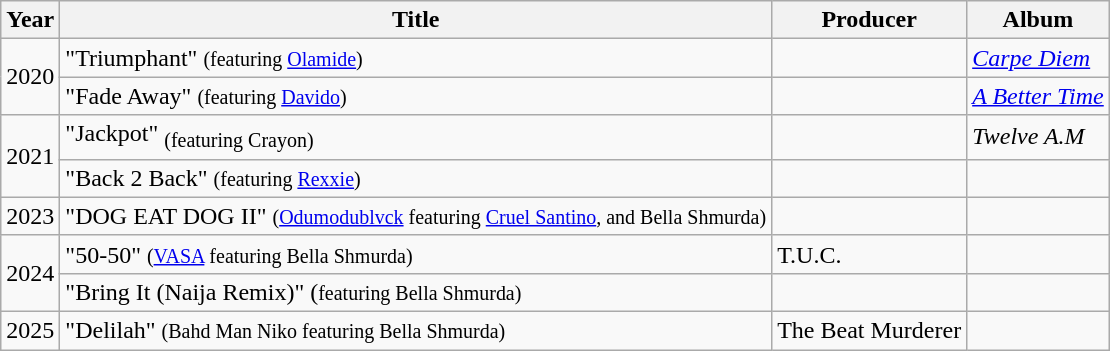<table class="wikitable">
<tr>
<th>Year</th>
<th>Title</th>
<th>Producer</th>
<th>Album</th>
</tr>
<tr>
<td rowspan=2>2020</td>
<td>"Triumphant" <small>(featuring <a href='#'>Olamide</a>)</small></td>
<td></td>
<td><em><a href='#'>Carpe Diem</a></em></td>
</tr>
<tr>
<td>"Fade Away" <small>(featuring <a href='#'>Davido</a>)</small></td>
<td></td>
<td><em><a href='#'>A Better Time</a></em></td>
</tr>
<tr>
<td rowspan="2">2021</td>
<td>"Jackpot" <sub>(featuring Crayon)</sub></td>
<td></td>
<td><em> Twelve A.M</em></td>
</tr>
<tr>
<td>"Back 2 Back" <small>(featuring <a href='#'>Rexxie</a>)</small></td>
<td></td>
<td></td>
</tr>
<tr>
<td>2023</td>
<td>"DOG EAT DOG II" <small>(<a href='#'>Odumodublvck</a> featuring <a href='#'>Cruel Santino</a>, and Bella Shmurda)</small></td>
<td></td>
<td></td>
</tr>
<tr>
<td rowspan="2">2024</td>
<td>"50-50" <small>(<a href='#'>VASA</a> featuring Bella Shmurda)</small></td>
<td>T.U.C.</td>
<td></td>
</tr>
<tr>
<td>"Bring It (Naija Remix)" (<small>featuring Bella Shmurda)</small></td>
<td></td>
<td></td>
</tr>
<tr>
<td>2025</td>
<td>"Delilah" <small>(Bahd Man Niko featuring Bella Shmurda)</small></td>
<td>The Beat Murderer</td>
<td></td>
</tr>
</table>
